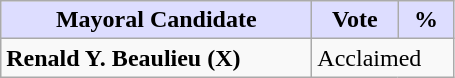<table class="wikitable">
<tr>
<th style="background:#ddf; width:200px;">Mayoral Candidate </th>
<th style="background:#ddf; width:50px;">Vote</th>
<th style="background:#ddf; width:30px;">%</th>
</tr>
<tr>
<td><strong>Renald Y. Beaulieu (X)</strong></td>
<td colspan="2">Acclaimed</td>
</tr>
</table>
